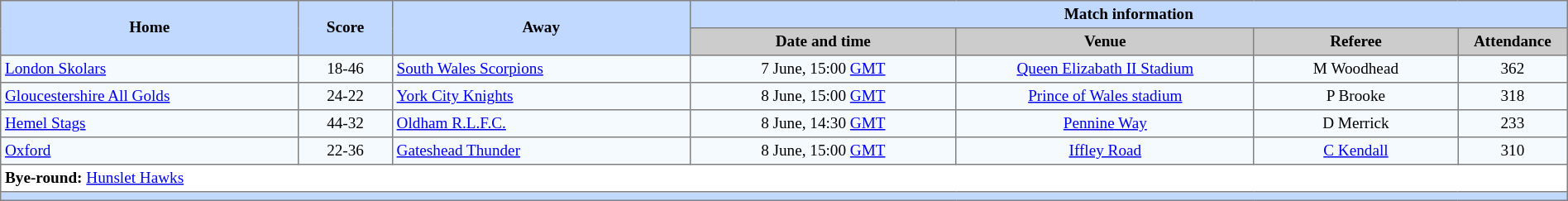<table border=1 style="border-collapse:collapse; font-size:80%; text-align:center;" cellpadding=3 cellspacing=0 width=100%>
<tr bgcolor=#C1D8FF>
<th rowspan=2 width=19%>Home</th>
<th rowspan=2 width=6%>Score</th>
<th rowspan=2 width=19%>Away</th>
<th colspan=6>Match information</th>
</tr>
<tr bgcolor=#CCCCCC>
<th width=17%>Date and time</th>
<th width=19%>Venue</th>
<th width=13%>Referee</th>
<th width=7%>Attendance</th>
</tr>
<tr bgcolor=#F5FAFF>
<td align=left> <a href='#'>London Skolars</a></td>
<td>18-46</td>
<td align=left> <a href='#'>South Wales Scorpions</a></td>
<td>7 June, 15:00 <a href='#'>GMT</a></td>
<td><a href='#'>Queen Elizabath II Stadium</a></td>
<td>M Woodhead</td>
<td>362</td>
</tr>
<tr bgcolor=#F5FAFF>
<td align=left> <a href='#'>Gloucestershire All Golds</a></td>
<td>24-22</td>
<td align=left> <a href='#'>York City Knights</a></td>
<td>8 June, 15:00 <a href='#'>GMT</a></td>
<td><a href='#'>Prince of Wales stadium</a></td>
<td>P Brooke</td>
<td>318</td>
</tr>
<tr bgcolor=#F5FAFF>
<td align=left> <a href='#'>Hemel Stags</a></td>
<td>44-32</td>
<td align=left> <a href='#'>Oldham R.L.F.C.</a></td>
<td>8 June, 14:30 <a href='#'>GMT</a></td>
<td><a href='#'>Pennine Way</a></td>
<td>D Merrick</td>
<td>233</td>
</tr>
<tr bgcolor=#F5FAFF>
<td align=left> <a href='#'>Oxford</a></td>
<td>22-36</td>
<td align=left> <a href='#'>Gateshead Thunder</a></td>
<td>8 June, 15:00 <a href='#'>GMT</a></td>
<td><a href='#'>Iffley Road</a></td>
<td><a href='#'>C Kendall</a></td>
<td>310</td>
</tr>
<tr>
<td colspan="7" align="left"><strong>Bye-round:</strong>  <a href='#'>Hunslet Hawks</a></td>
</tr>
<tr bgcolor=#C1D8FF>
<th colspan=12></th>
</tr>
</table>
